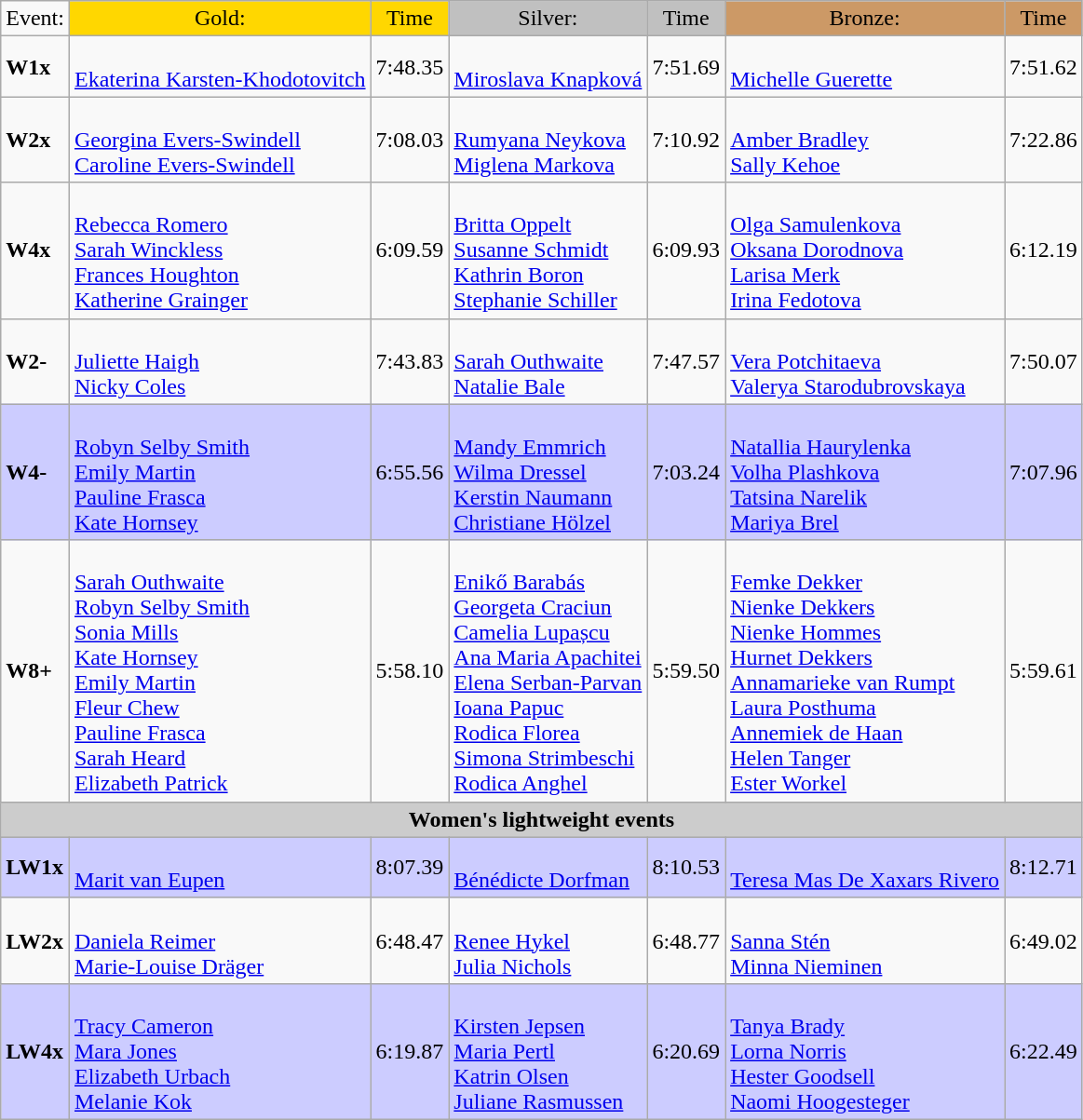<table class="wikitable">
<tr>
<td>Event:</td>
<td style="text-align:center;background-color:gold;">Gold:</td>
<td style="text-align:center;background-color:gold;">Time</td>
<td style="text-align:center;background-color:silver;">Silver:</td>
<td style="text-align:center;background-color:silver;">Time</td>
<td style="text-align:center;background-color:#CC9966;">Bronze:</td>
<td style="text-align:center;background-color:#CC9966;">Time</td>
</tr>
<tr>
<td><strong>W1x</strong></td>
<td><strong></strong> <br> <a href='#'>Ekaterina Karsten-Khodotovitch</a></td>
<td>7:48.35</td>
<td><strong></strong><br><a href='#'>Miroslava Knapková</a></td>
<td>7:51.69</td>
<td><strong></strong><br><a href='#'>Michelle Guerette</a></td>
<td>7:51.62</td>
</tr>
<tr>
<td><strong>W2x</strong></td>
<td><strong></strong><br> <a href='#'>Georgina Evers-Swindell</a> <br> <a href='#'>Caroline Evers-Swindell</a></td>
<td>7:08.03</td>
<td><strong></strong> <br> <a href='#'>Rumyana Neykova</a> <br> <a href='#'>Miglena Markova</a></td>
<td>7:10.92</td>
<td><strong></strong> <br> <a href='#'>Amber Bradley</a> <br> <a href='#'>Sally Kehoe</a></td>
<td>7:22.86</td>
</tr>
<tr>
<td><strong>W4x</strong></td>
<td><strong></strong> <br><a href='#'>Rebecca Romero</a> <br> <a href='#'>Sarah Winckless</a> <br> <a href='#'>Frances Houghton</a> <br> <a href='#'>Katherine Grainger</a></td>
<td>6:09.59</td>
<td><strong></strong> <br> <a href='#'>Britta Oppelt</a> <br> <a href='#'>Susanne Schmidt</a> <br> <a href='#'>Kathrin Boron</a> <br> <a href='#'>Stephanie Schiller</a></td>
<td>6:09.93</td>
<td><strong></strong> <br> <a href='#'>Olga Samulenkova</a> <br> <a href='#'>Oksana Dorodnova</a> <br> <a href='#'>Larisa Merk</a> <br> <a href='#'>Irina Fedotova</a></td>
<td>6:12.19</td>
</tr>
<tr>
<td><strong>W2-</strong></td>
<td><strong></strong><br><a href='#'>Juliette Haigh</a> <br> <a href='#'>Nicky Coles</a></td>
<td>7:43.83</td>
<td><strong></strong> <br> <a href='#'>Sarah Outhwaite</a> <br> <a href='#'>Natalie Bale</a></td>
<td>7:47.57</td>
<td><strong></strong> <br> <a href='#'>Vera Potchitaeva</a> <br> <a href='#'>Valerya Starodubrovskaya</a></td>
<td>7:50.07</td>
</tr>
<tr bgcolor=ccccff>
<td><strong>W4-</strong></td>
<td><strong></strong> <br><a href='#'>Robyn Selby Smith</a> <br> <a href='#'>Emily Martin</a> <br> <a href='#'>Pauline Frasca</a> <br> <a href='#'>Kate Hornsey</a></td>
<td>6:55.56</td>
<td><strong></strong> <br> <a href='#'>Mandy Emmrich</a> <br> <a href='#'>Wilma Dressel</a> <br> <a href='#'>Kerstin Naumann</a> <br> <a href='#'>Christiane Hölzel</a></td>
<td>7:03.24</td>
<td><strong></strong> <br> <a href='#'>Natallia Haurylenka</a> <br> <a href='#'>Volha Plashkova</a> <br> <a href='#'>Tatsina Narelik</a> <br> <a href='#'>Mariya Brel</a></td>
<td>7:07.96</td>
</tr>
<tr>
<td><strong>W8+</strong></td>
<td><strong></strong> <br><a href='#'>Sarah Outhwaite</a> <br> <a href='#'>Robyn Selby Smith</a> <br> <a href='#'>Sonia Mills</a> <br> <a href='#'>Kate Hornsey</a> <br> <a href='#'>Emily Martin</a> <br> <a href='#'>Fleur Chew</a> <br> <a href='#'>Pauline Frasca</a> <br> <a href='#'>Sarah Heard</a> <br> <a href='#'>Elizabeth Patrick</a></td>
<td>5:58.10</td>
<td><strong></strong> <br> <a href='#'>Enikő Barabás</a> <br> <a href='#'>Georgeta Craciun</a> <br> <a href='#'>Camelia Lupașcu</a> <br> <a href='#'>Ana Maria Apachitei</a> <br> <a href='#'>Elena Serban-Parvan</a> <br> <a href='#'>Ioana Papuc</a> <br> <a href='#'>Rodica Florea</a> <br> <a href='#'>Simona Strimbeschi</a> <br> <a href='#'>Rodica Anghel</a></td>
<td>5:59.50</td>
<td><strong></strong> <br> <a href='#'>Femke Dekker</a> <br> <a href='#'>Nienke Dekkers</a> <br> <a href='#'>Nienke Hommes</a> <br> <a href='#'>Hurnet Dekkers</a> <br> <a href='#'>Annamarieke van Rumpt</a> <br> <a href='#'>Laura Posthuma</a> <br> <a href='#'>Annemiek de Haan</a> <br> <a href='#'>Helen Tanger</a> <br> <a href='#'>Ester Workel</a></td>
<td>5:59.61</td>
</tr>
<tr>
<th colspan="7" style="background-color:#CCC;">Women's lightweight events</th>
</tr>
<tr bgcolor=ccccff>
<td><strong>LW1x</strong></td>
<td><strong></strong> <br> <a href='#'>Marit van Eupen</a></td>
<td>8:07.39</td>
<td><strong></strong><br><a href='#'>Bénédicte Dorfman</a></td>
<td>8:10.53</td>
<td><strong></strong><br><a href='#'>Teresa Mas De Xaxars Rivero</a></td>
<td>8:12.71</td>
</tr>
<tr>
<td><strong>LW2x</strong></td>
<td><strong></strong><br><a href='#'>Daniela Reimer</a> <br> <a href='#'>Marie-Louise Dräger</a></td>
<td>6:48.47</td>
<td><strong></strong> <br> <a href='#'>Renee Hykel</a> <br> <a href='#'>Julia Nichols</a></td>
<td>6:48.77</td>
<td><strong></strong><br><a href='#'>Sanna Stén</a> <br> <a href='#'>Minna Nieminen</a></td>
<td>6:49.02</td>
</tr>
<tr bgcolor=ccccff>
<td><strong>LW4x</strong></td>
<td><strong></strong><br><a href='#'>Tracy Cameron</a> <br> <a href='#'>Mara Jones</a> <br> <a href='#'>Elizabeth Urbach</a> <br> <a href='#'>Melanie Kok</a></td>
<td>6:19.87</td>
<td><strong></strong> <br> <a href='#'>Kirsten Jepsen</a> <br> <a href='#'>Maria Pertl</a> <br> <a href='#'>Katrin Olsen</a> <br> <a href='#'>Juliane Rasmussen</a></td>
<td>6:20.69</td>
<td><strong></strong> <br> <a href='#'>Tanya Brady</a> <br> <a href='#'>Lorna Norris</a> <br> <a href='#'>Hester Goodsell</a> <br> <a href='#'>Naomi Hoogesteger</a></td>
<td>6:22.49</td>
</tr>
</table>
